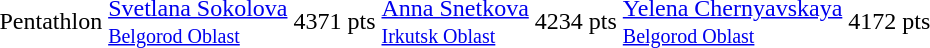<table>
<tr>
<td>Pentathlon</td>
<td><a href='#'>Svetlana Sokolova</a><br><small><a href='#'>Belgorod Oblast</a></small></td>
<td>4371 pts</td>
<td><a href='#'>Anna Snetkova</a><br><small><a href='#'>Irkutsk Oblast</a></small></td>
<td>4234 pts</td>
<td><a href='#'>Yelena Chernyavskaya</a><br><small><a href='#'>Belgorod Oblast</a></small></td>
<td>4172 pts</td>
</tr>
</table>
